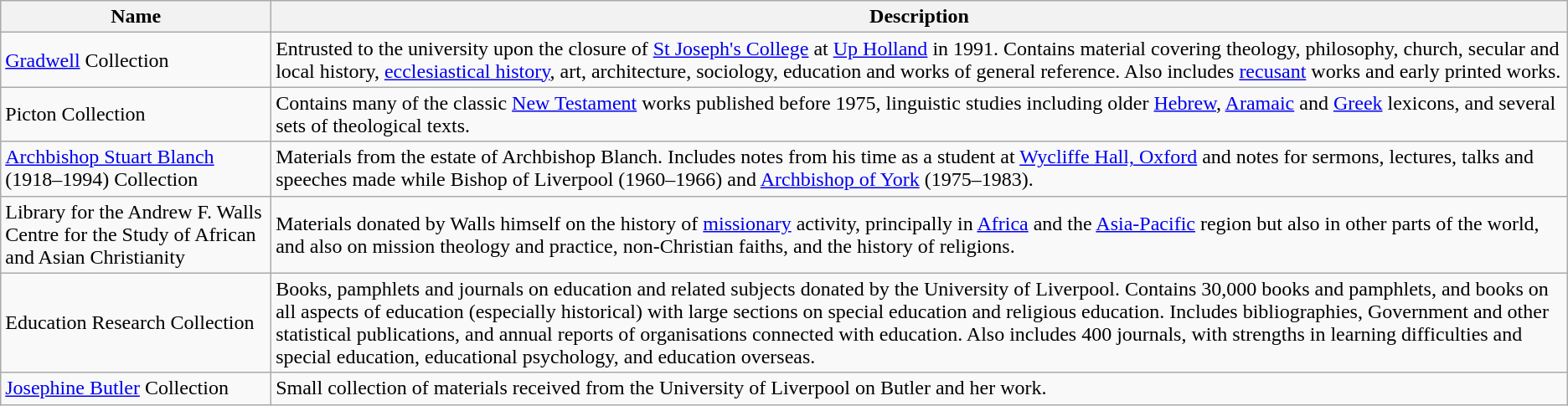<table class="wikitable">
<tr>
<th>Name</th>
<th>Description</th>
</tr>
<tr>
<td><a href='#'>Gradwell</a> Collection</td>
<td>Entrusted to the university upon the closure of <a href='#'>St Joseph's College</a> at <a href='#'>Up Holland</a> in 1991. Contains material covering theology, philosophy, church, secular and local history, <a href='#'>ecclesiastical history</a>, art, architecture, sociology, education and works of general reference. Also includes <a href='#'>recusant</a> works and early printed works.</td>
</tr>
<tr>
<td>Picton Collection</td>
<td>Contains many of the classic <a href='#'>New Testament</a> works published before 1975, linguistic studies including older <a href='#'>Hebrew</a>, <a href='#'>Aramaic</a> and <a href='#'>Greek</a> lexicons, and several sets of theological texts.</td>
</tr>
<tr>
<td><a href='#'>Archbishop Stuart Blanch</a> (1918–1994) Collection</td>
<td>Materials from the estate of Archbishop Blanch. Includes notes from his time as a student at <a href='#'>Wycliffe Hall, Oxford</a> and notes for sermons, lectures, talks and speeches made while Bishop of Liverpool (1960–1966) and <a href='#'>Archbishop of York</a> (1975–1983).</td>
</tr>
<tr>
<td>Library for the Andrew F. Walls Centre for the Study of African and Asian Christianity</td>
<td>Materials donated by Walls himself on the history of <a href='#'>missionary</a> activity, principally in <a href='#'>Africa</a> and the <a href='#'>Asia-Pacific</a> region but also in other parts of the world, and also on mission theology and practice, non-Christian faiths, and the history of religions.</td>
</tr>
<tr>
<td>Education Research Collection</td>
<td>Books, pamphlets and journals on education and related subjects donated by the University of Liverpool. Contains 30,000 books and pamphlets, and books on all aspects of education (especially historical) with large sections on special education and religious education. Includes bibliographies, Government and other statistical publications, and annual reports of organisations connected with education. Also includes 400 journals, with strengths in learning difficulties and special education, educational psychology, and education overseas.</td>
</tr>
<tr>
<td><a href='#'>Josephine Butler</a> Collection</td>
<td>Small collection of materials received from the University of Liverpool on Butler and her work.</td>
</tr>
</table>
